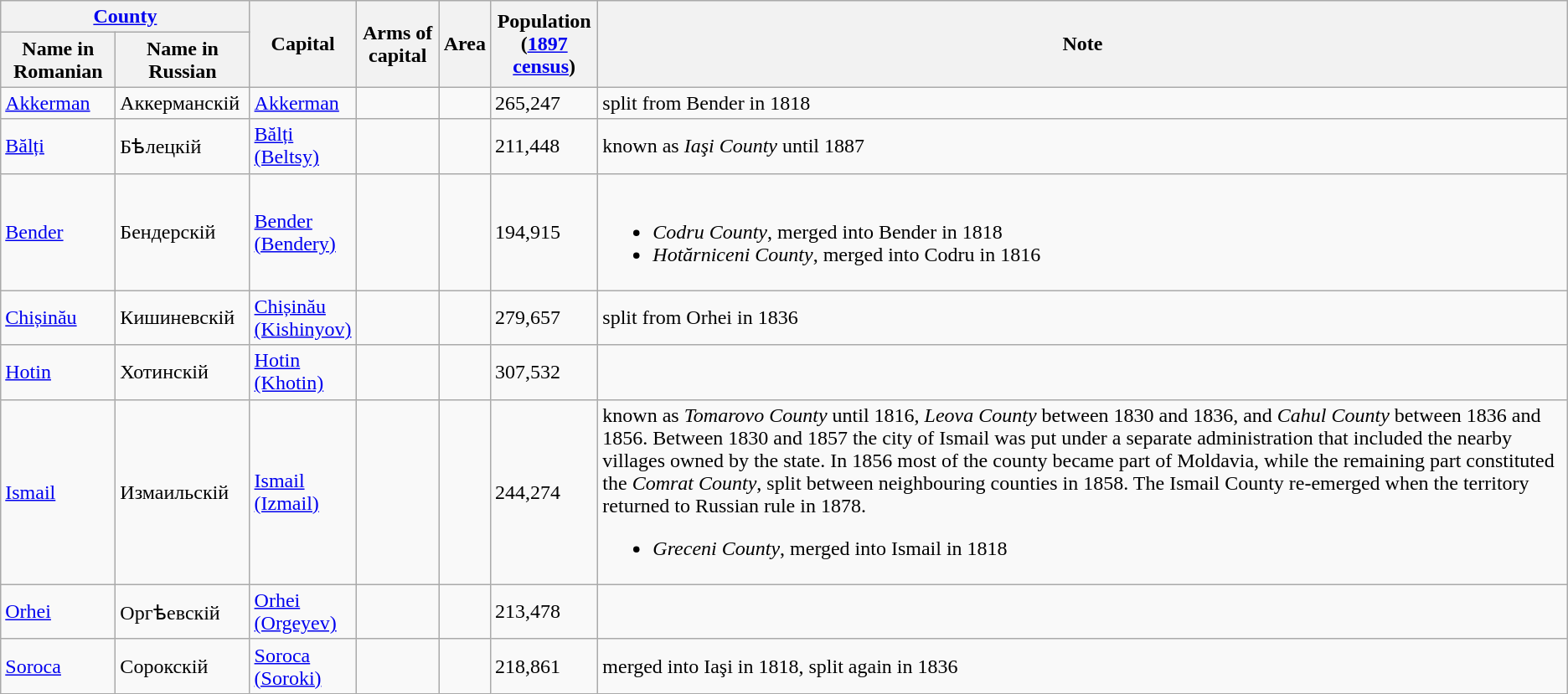<table class="wikitable sortable">
<tr>
<th colspan=2><a href='#'>County</a></th>
<th rowspan=2>Capital</th>
<th rowspan=2>Arms of capital</th>
<th rowspan=2>Area</th>
<th rowspan=2>Population<br>(<a href='#'>1897 census</a>)</th>
<th rowspan=2>Note</th>
</tr>
<tr>
<th>Name in Romanian</th>
<th>Name in Russian</th>
</tr>
<tr>
<td><a href='#'>Akkerman</a></td>
<td>Аккерманскій</td>
<td><a href='#'>Akkerman</a></td>
<td></td>
<td></td>
<td>265,247</td>
<td>split from Bender in 1818</td>
</tr>
<tr>
<td><a href='#'>Bălți</a></td>
<td>Бѣлецкій</td>
<td><a href='#'>Bălți<br>(Beltsy)</a></td>
<td></td>
<td></td>
<td>211,448</td>
<td>known as <em>Iaşi County</em> until 1887</td>
</tr>
<tr>
<td><a href='#'>Bender</a></td>
<td>Бендерскій</td>
<td><a href='#'>Bender<br>(Bendery)</a></td>
<td></td>
<td></td>
<td>194,915</td>
<td><br><ul><li><em>Codru County</em>, merged into Bender in 1818</li><li><em>Hotărniceni County</em>, merged into Codru in 1816</li></ul></td>
</tr>
<tr>
<td><a href='#'>Chișinău</a></td>
<td>Кишиневскій</td>
<td><a href='#'>Chișinău<br>(Kishinyov)</a></td>
<td></td>
<td></td>
<td>279,657</td>
<td>split from Orhei in 1836</td>
</tr>
<tr>
<td><a href='#'>Hotin</a></td>
<td>Хотинскій</td>
<td><a href='#'>Hotin<br>(Khotin)</a></td>
<td></td>
<td></td>
<td>307,532</td>
<td></td>
</tr>
<tr>
<td><a href='#'>Ismail</a></td>
<td>Измаильскій</td>
<td><a href='#'>Ismail<br>(Izmail)</a></td>
<td></td>
<td></td>
<td>244,274</td>
<td>known as <em>Tomarovo County</em> until 1816, <em>Leova County</em> between 1830 and 1836, and <em>Cahul County</em> between 1836 and 1856. Between 1830 and 1857 the city of Ismail was put under a separate administration that included the nearby villages owned by the state. In 1856 most of the county became part of Moldavia, while the remaining part constituted the <em>Comrat County</em>, split between neighbouring counties in 1858. The Ismail County re-emerged when the territory returned to Russian rule in 1878.<br><ul><li><em>Greceni County</em>, merged into Ismail in 1818</li></ul></td>
</tr>
<tr>
<td><a href='#'>Orhei</a></td>
<td>Оргѣевскій</td>
<td><a href='#'>Orhei<br>(Orgeyev)</a></td>
<td></td>
<td></td>
<td>213,478</td>
<td></td>
</tr>
<tr>
<td><a href='#'>Soroca</a></td>
<td>Сорокскій</td>
<td><a href='#'>Soroca<br>(Soroki)</a></td>
<td></td>
<td></td>
<td>218,861</td>
<td>merged into Iaşi in 1818, split again in 1836</td>
</tr>
</table>
